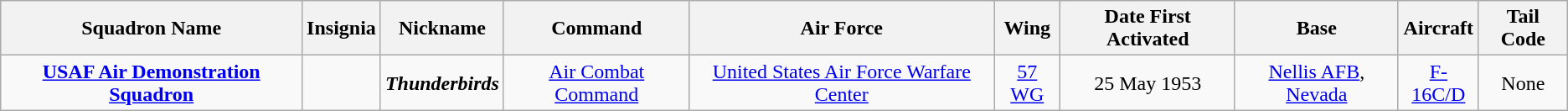<table class="wikitable sortable" style="text-align:center;">
<tr>
<th>Squadron Name</th>
<th>Insignia</th>
<th>Nickname</th>
<th>Command</th>
<th>Air Force</th>
<th>Wing</th>
<th>Date First Activated</th>
<th>Base</th>
<th>Aircraft</th>
<th>Tail Code</th>
</tr>
<tr>
<td><strong><a href='#'>USAF Air Demonstration Squadron</a></strong></td>
<td></td>
<td><strong><em>Thunderbirds</em></strong></td>
<td><a href='#'>Air Combat Command</a></td>
<td><a href='#'>United States Air Force Warfare Center</a></td>
<td><a href='#'>57 WG</a></td>
<td>25 May 1953</td>
<td><a href='#'>Nellis AFB</a>, <a href='#'>Nevada</a></td>
<td><a href='#'>F-16C/D</a></td>
<td>None</td>
</tr>
</table>
